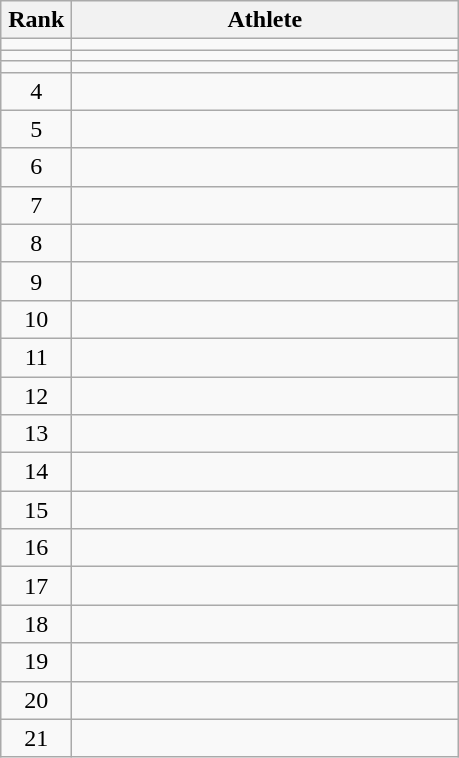<table class="wikitable" style="text-align: center;">
<tr>
<th width=40>Rank</th>
<th width=250>Athlete</th>
</tr>
<tr>
<td></td>
<td align="left"></td>
</tr>
<tr>
<td></td>
<td align="left"></td>
</tr>
<tr>
<td></td>
<td align="left"></td>
</tr>
<tr>
<td>4</td>
<td align="left"></td>
</tr>
<tr>
<td>5</td>
<td align="left"></td>
</tr>
<tr>
<td>6</td>
<td align="left"></td>
</tr>
<tr>
<td>7</td>
<td align="left"></td>
</tr>
<tr>
<td>8</td>
<td align="left"></td>
</tr>
<tr>
<td>9</td>
<td align="left"></td>
</tr>
<tr>
<td>10</td>
<td align="left"></td>
</tr>
<tr>
<td>11</td>
<td align="left"></td>
</tr>
<tr>
<td>12</td>
<td align="left"></td>
</tr>
<tr>
<td>13</td>
<td align="left"></td>
</tr>
<tr>
<td>14</td>
<td align="left"></td>
</tr>
<tr>
<td>15</td>
<td align="left"></td>
</tr>
<tr>
<td>16</td>
<td align="left"></td>
</tr>
<tr>
<td>17</td>
<td align="left"></td>
</tr>
<tr>
<td>18</td>
<td align="left"></td>
</tr>
<tr>
<td>19</td>
<td align="left"></td>
</tr>
<tr>
<td>20</td>
<td align="left"></td>
</tr>
<tr>
<td>21</td>
<td align="left"></td>
</tr>
</table>
